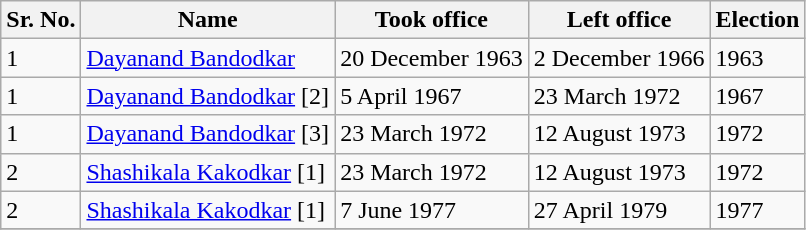<table class ="wikitable">
<tr>
<th>Sr. No.</th>
<th>Name</th>
<th>Took office</th>
<th>Left office</th>
<th>Election</th>
</tr>
<tr>
<td>1</td>
<td><a href='#'>Dayanand Bandodkar</a></td>
<td>20 December 1963</td>
<td>2 December 1966</td>
<td>1963</td>
</tr>
<tr>
<td>1</td>
<td><a href='#'>Dayanand Bandodkar</a> [2]</td>
<td>5 April 1967</td>
<td>23 March 1972</td>
<td>1967</td>
</tr>
<tr>
<td>1</td>
<td><a href='#'>Dayanand Bandodkar</a> [3]</td>
<td>23 March 1972</td>
<td>12 August 1973</td>
<td>1972</td>
</tr>
<tr>
<td>2</td>
<td><a href='#'>Shashikala Kakodkar</a> [1]</td>
<td>23 March 1972</td>
<td>12 August 1973</td>
<td>1972</td>
</tr>
<tr>
<td>2</td>
<td><a href='#'>Shashikala Kakodkar</a> [1]</td>
<td>7 June 1977</td>
<td>27 April 1979</td>
<td>1977</td>
</tr>
<tr>
</tr>
</table>
